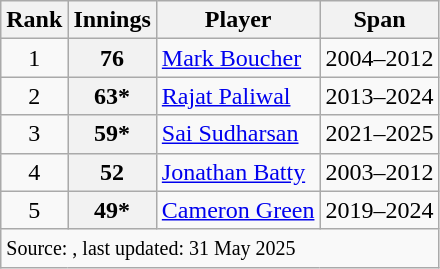<table class="wikitable sortable">
<tr>
<th>Rank</th>
<th>Innings</th>
<th>Player</th>
<th>Span</th>
</tr>
<tr>
<td align=center>1</td>
<th>76</th>
<td> <a href='#'>Mark Boucher</a></td>
<td>2004–2012</td>
</tr>
<tr>
<td align=center>2</td>
<th>63*</th>
<td> <a href='#'>Rajat Paliwal</a></td>
<td>2013–2024</td>
</tr>
<tr>
<td align=center>3</td>
<th>59*</th>
<td> <a href='#'>Sai Sudharsan</a></td>
<td>2021–2025</td>
</tr>
<tr>
<td align=center>4</td>
<th>52</th>
<td> <a href='#'>Jonathan Batty</a></td>
<td>2003–2012</td>
</tr>
<tr>
<td align=center>5</td>
<th>49*</th>
<td> <a href='#'>Cameron Green</a></td>
<td>2019–2024</td>
</tr>
<tr>
<td colspan="5"><small>Source: , last updated: 31 May 2025</small></td>
</tr>
</table>
